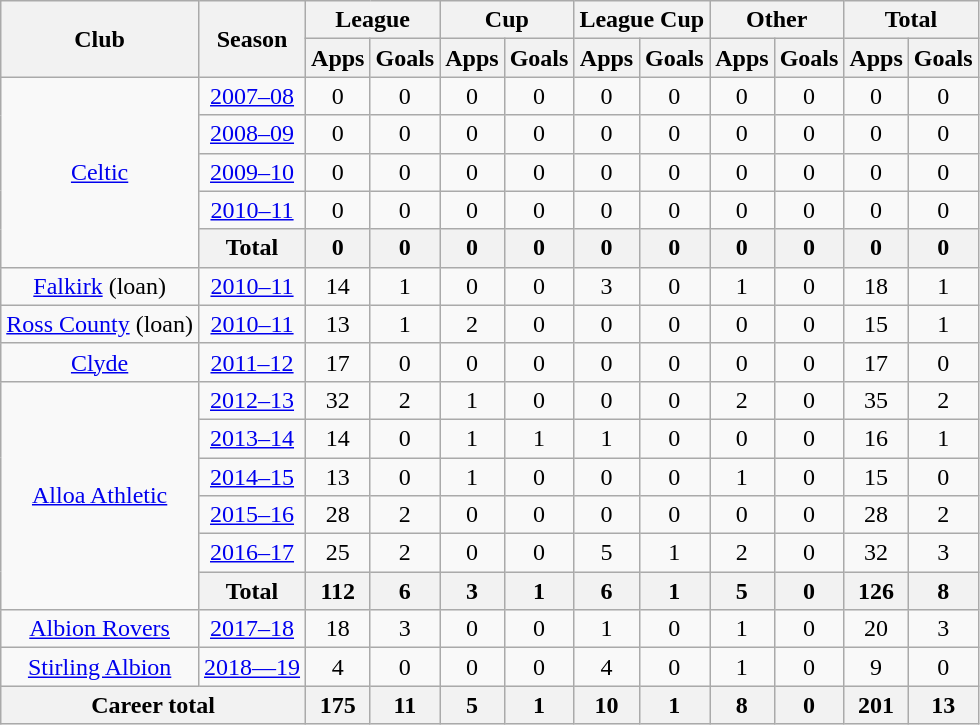<table class="wikitable" style="text-align: center">
<tr>
<th rowspan="2">Club</th>
<th rowspan="2">Season</th>
<th colspan="2">League</th>
<th colspan="2">Cup</th>
<th colspan="2">League Cup</th>
<th colspan="2">Other</th>
<th colspan="2">Total</th>
</tr>
<tr>
<th>Apps</th>
<th>Goals</th>
<th>Apps</th>
<th>Goals</th>
<th>Apps</th>
<th>Goals</th>
<th>Apps</th>
<th>Goals</th>
<th>Apps</th>
<th>Goals</th>
</tr>
<tr>
<td rowspan="5"><a href='#'>Celtic</a></td>
<td><a href='#'>2007–08</a></td>
<td>0</td>
<td>0</td>
<td>0</td>
<td>0</td>
<td>0</td>
<td>0</td>
<td>0</td>
<td>0</td>
<td>0</td>
<td>0</td>
</tr>
<tr>
<td><a href='#'>2008–09</a></td>
<td>0</td>
<td>0</td>
<td>0</td>
<td>0</td>
<td>0</td>
<td>0</td>
<td>0</td>
<td>0</td>
<td>0</td>
<td>0</td>
</tr>
<tr>
<td><a href='#'>2009–10</a></td>
<td>0</td>
<td>0</td>
<td>0</td>
<td>0</td>
<td>0</td>
<td>0</td>
<td>0</td>
<td>0</td>
<td>0</td>
<td>0</td>
</tr>
<tr>
<td><a href='#'>2010–11</a></td>
<td>0</td>
<td>0</td>
<td>0</td>
<td>0</td>
<td>0</td>
<td>0</td>
<td>0</td>
<td>0</td>
<td>0</td>
<td>0</td>
</tr>
<tr>
<th>Total</th>
<th>0</th>
<th>0</th>
<th>0</th>
<th>0</th>
<th>0</th>
<th>0</th>
<th>0</th>
<th>0</th>
<th>0</th>
<th>0</th>
</tr>
<tr>
<td rowspan="1"><a href='#'>Falkirk</a> (loan)</td>
<td><a href='#'>2010–11</a></td>
<td>14</td>
<td>1</td>
<td>0</td>
<td>0</td>
<td>3</td>
<td>0</td>
<td>1</td>
<td>0</td>
<td>18</td>
<td>1</td>
</tr>
<tr>
<td rowspan="1"><a href='#'>Ross County</a> (loan)</td>
<td><a href='#'>2010–11</a></td>
<td>13</td>
<td>1</td>
<td>2</td>
<td>0</td>
<td>0</td>
<td>0</td>
<td>0</td>
<td>0</td>
<td>15</td>
<td>1</td>
</tr>
<tr>
<td rowspan="1"><a href='#'>Clyde</a></td>
<td><a href='#'>2011–12</a></td>
<td>17</td>
<td>0</td>
<td>0</td>
<td>0</td>
<td>0</td>
<td>0</td>
<td>0</td>
<td>0</td>
<td>17</td>
<td>0</td>
</tr>
<tr>
<td rowspan="6"><a href='#'>Alloa Athletic</a></td>
<td><a href='#'>2012–13</a></td>
<td>32</td>
<td>2</td>
<td>1</td>
<td>0</td>
<td>0</td>
<td>0</td>
<td>2</td>
<td>0</td>
<td>35</td>
<td>2</td>
</tr>
<tr>
<td><a href='#'>2013–14</a></td>
<td>14</td>
<td>0</td>
<td>1</td>
<td>1</td>
<td>1</td>
<td>0</td>
<td>0</td>
<td>0</td>
<td>16</td>
<td>1</td>
</tr>
<tr>
<td><a href='#'>2014–15</a></td>
<td>13</td>
<td>0</td>
<td>1</td>
<td>0</td>
<td>0</td>
<td>0</td>
<td>1</td>
<td>0</td>
<td>15</td>
<td>0</td>
</tr>
<tr>
<td><a href='#'>2015–16</a></td>
<td>28</td>
<td>2</td>
<td>0</td>
<td>0</td>
<td>0</td>
<td>0</td>
<td>0</td>
<td>0</td>
<td>28</td>
<td>2</td>
</tr>
<tr>
<td><a href='#'>2016–17</a></td>
<td>25</td>
<td>2</td>
<td>0</td>
<td>0</td>
<td>5</td>
<td>1</td>
<td>2</td>
<td>0</td>
<td>32</td>
<td>3</td>
</tr>
<tr>
<th>Total</th>
<th>112</th>
<th>6</th>
<th>3</th>
<th>1</th>
<th>6</th>
<th>1</th>
<th>5</th>
<th>0</th>
<th>126</th>
<th>8</th>
</tr>
<tr>
<td rowspan=1><a href='#'>Albion Rovers</a></td>
<td><a href='#'>2017–18</a></td>
<td>18</td>
<td>3</td>
<td>0</td>
<td>0</td>
<td>1</td>
<td>0</td>
<td>1</td>
<td>0</td>
<td>20</td>
<td>3</td>
</tr>
<tr>
<td rowspan=1><a href='#'>Stirling Albion</a></td>
<td><a href='#'>2018—19</a></td>
<td>4</td>
<td>0</td>
<td>0</td>
<td>0</td>
<td>4</td>
<td>0</td>
<td>1</td>
<td>0</td>
<td>9</td>
<td>0</td>
</tr>
<tr>
<th colspan="2">Career total</th>
<th>175</th>
<th>11</th>
<th>5</th>
<th>1</th>
<th>10</th>
<th>1</th>
<th>8</th>
<th>0</th>
<th>201</th>
<th>13</th>
</tr>
</table>
